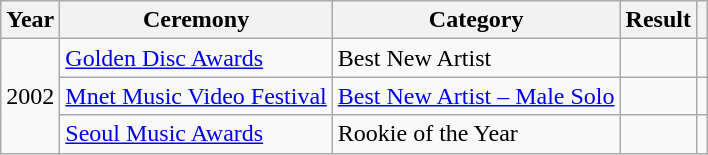<table class="wikitable plainrowheaders">
<tr>
<th scope="col">Year</th>
<th scope="col">Ceremony</th>
<th scope="col">Category</th>
<th scope="col">Result</th>
<th scope="col" class="unsortable"></th>
</tr>
<tr>
<td rowspan="3">2002</td>
<td scope="row"><a href='#'>Golden Disc Awards</a></td>
<td>Best New Artist</td>
<td></td>
<td align="center"></td>
</tr>
<tr>
<td><a href='#'>Mnet Music Video Festival</a></td>
<td><a href='#'>Best New Artist – Male Solo</a></td>
<td></td>
<td align="center"></td>
</tr>
<tr>
<td><a href='#'>Seoul Music Awards</a></td>
<td>Rookie of the Year</td>
<td></td>
<td align="center"></td>
</tr>
</table>
